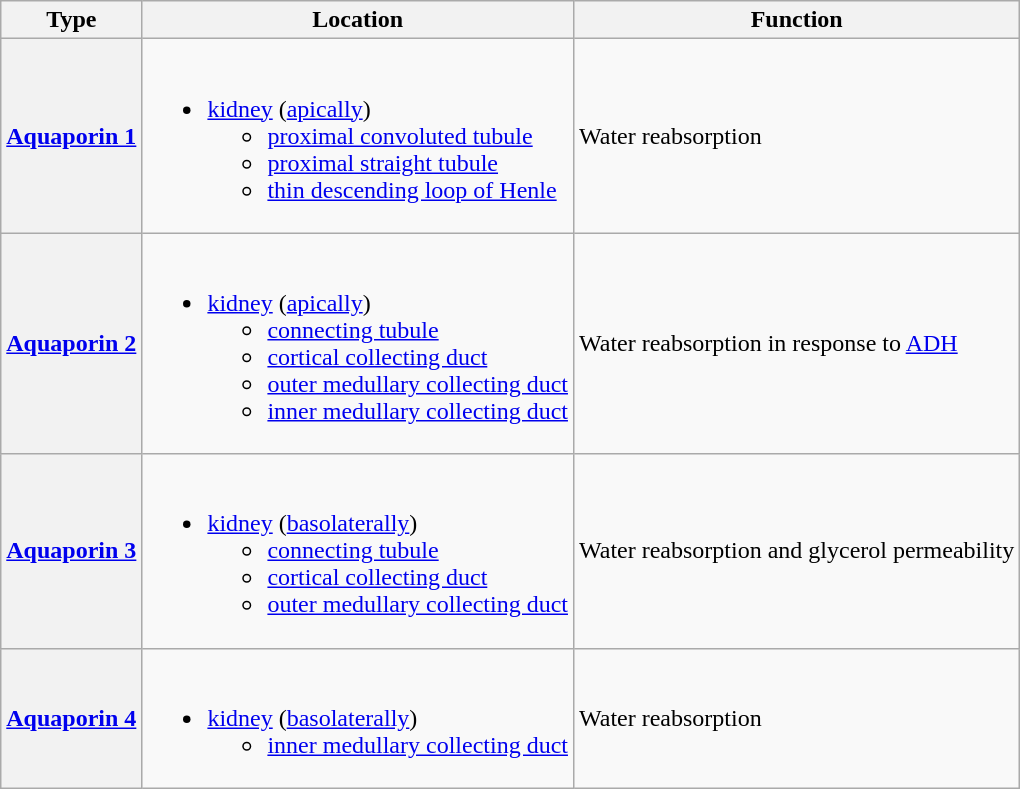<table class="wikitable">
<tr>
<th>Type</th>
<th>Location</th>
<th>Function</th>
</tr>
<tr>
<th><a href='#'>Aquaporin 1</a></th>
<td><br><ul><li><a href='#'>kidney</a> (<a href='#'>apically</a>)<ul><li><a href='#'>proximal convoluted tubule</a></li><li><a href='#'>proximal straight tubule</a></li><li><a href='#'>thin descending loop of Henle</a></li></ul></li></ul></td>
<td>Water reabsorption</td>
</tr>
<tr>
<th><a href='#'>Aquaporin 2</a></th>
<td><br><ul><li><a href='#'>kidney</a> (<a href='#'>apically</a>)<ul><li><a href='#'>connecting tubule</a></li><li><a href='#'>cortical collecting duct</a></li><li><a href='#'>outer medullary collecting duct</a></li><li><a href='#'>inner medullary collecting duct</a></li></ul></li></ul></td>
<td>Water reabsorption in response to <a href='#'>ADH</a></td>
</tr>
<tr>
<th><a href='#'>Aquaporin 3</a></th>
<td><br><ul><li><a href='#'>kidney</a> (<a href='#'>basolaterally</a>)<ul><li><a href='#'>connecting tubule</a></li><li><a href='#'>cortical collecting duct</a></li><li><a href='#'>outer medullary collecting duct</a></li></ul></li></ul></td>
<td>Water reabsorption and glycerol permeability</td>
</tr>
<tr>
<th><a href='#'>Aquaporin 4</a></th>
<td><br><ul><li><a href='#'>kidney</a> (<a href='#'>basolaterally</a>)<ul><li><a href='#'>inner medullary collecting duct</a></li></ul></li></ul></td>
<td>Water reabsorption</td>
</tr>
</table>
